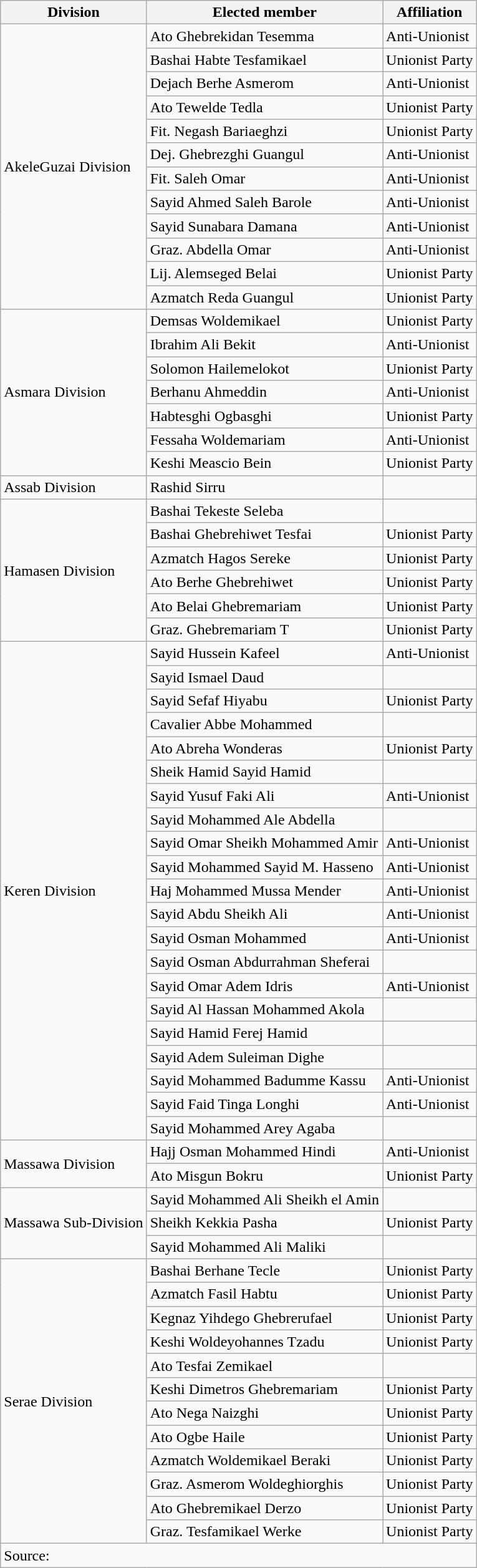<table class="wikitable sortable">
<tr>
<th>Division</th>
<th>Elected member</th>
<th>Affiliation</th>
</tr>
<tr>
<td rowspan=12>AkeleGuzai Division</td>
<td>Ato Ghebrekidan Tesemma</td>
<td>Anti-Unionist</td>
</tr>
<tr>
<td>Bashai Habte Tesfamikael</td>
<td>Unionist Party</td>
</tr>
<tr>
<td>Dejach Berhe Asmerom</td>
<td>Anti-Unionist</td>
</tr>
<tr>
<td>Ato Tewelde Tedla</td>
<td>Unionist Party</td>
</tr>
<tr>
<td>Fit. Negash Bariaeghzi</td>
<td>Unionist Party</td>
</tr>
<tr>
<td>Dej. Ghebrezghi Guangul</td>
<td>Anti-Unionist</td>
</tr>
<tr>
<td>Fit. Saleh Omar</td>
<td>Anti-Unionist</td>
</tr>
<tr>
<td>Sayid Ahmed Saleh Barole</td>
<td>Anti-Unionist</td>
</tr>
<tr>
<td>Sayid Sunabara Damana</td>
<td>Anti-Unionist</td>
</tr>
<tr>
<td>Graz. Abdella Omar</td>
<td>Anti-Unionist</td>
</tr>
<tr>
<td>Lij. Alemseged Belai</td>
<td>Unionist Party</td>
</tr>
<tr>
<td>Azmatch Reda Guangul</td>
<td>Unionist Party</td>
</tr>
<tr>
<td rowspan=7>Asmara Division</td>
<td>Demsas Woldemikael</td>
<td>Unionist Party</td>
</tr>
<tr>
<td>Ibrahim Ali Bekit</td>
<td>Anti-Unionist</td>
</tr>
<tr>
<td>Solomon Hailemelokot</td>
<td>Unionist Party</td>
</tr>
<tr>
<td>Berhanu Ahmeddin</td>
<td>Anti-Unionist</td>
</tr>
<tr>
<td>Habtesghi Ogbasghi</td>
<td>Unionist Party</td>
</tr>
<tr>
<td>Fessaha Woldemariam</td>
<td>Anti-Unionist</td>
</tr>
<tr>
<td>Keshi Meascio Bein</td>
<td>Unionist Party</td>
</tr>
<tr>
<td>Assab Division</td>
<td>Rashid Sirru</td>
<td></td>
</tr>
<tr>
<td rowspan=6>Hamasen Division</td>
<td>Bashai Tekeste Seleba</td>
<td></td>
</tr>
<tr>
<td>Bashai Ghebrehiwet Tesfai</td>
<td>Unionist Party</td>
</tr>
<tr>
<td>Azmatch Hagos Sereke</td>
<td>Unionist Party</td>
</tr>
<tr>
<td>Ato Berhe Ghebrehiwet</td>
<td>Unionist Party</td>
</tr>
<tr>
<td>Ato Belai Ghebremariam</td>
<td>Unionist Party</td>
</tr>
<tr>
<td>Graz. Ghebremariam T</td>
<td>Unionist Party</td>
</tr>
<tr>
<td rowspan=21>Keren Division</td>
<td>Sayid Hussein Kafeel</td>
<td>Anti-Unionist</td>
</tr>
<tr>
<td>Sayid Ismael Daud</td>
<td></td>
</tr>
<tr>
<td>Sayid Sefaf Hiyabu</td>
<td>Unionist Party</td>
</tr>
<tr>
<td>Cavalier Abbe Mohammed</td>
<td></td>
</tr>
<tr>
<td>Ato Abreha Wonderas</td>
<td>Unionist Party</td>
</tr>
<tr>
<td>Sheik Hamid Sayid Hamid</td>
<td></td>
</tr>
<tr>
<td>Sayid Yusuf Faki Ali</td>
<td>Anti-Unionist</td>
</tr>
<tr>
<td>Sayid Mohammed Ale Abdella</td>
<td></td>
</tr>
<tr>
<td>Sayid Omar Sheikh Mohammed Amir</td>
<td>Anti-Unionist</td>
</tr>
<tr>
<td>Sayid Mohammed Sayid M. Hasseno</td>
<td>Anti-Unionist</td>
</tr>
<tr>
<td>Haj Mohammed Mussa Mender</td>
<td>Anti-Unionist</td>
</tr>
<tr>
<td>Sayid Abdu Sheikh Ali</td>
<td>Anti-Unionist</td>
</tr>
<tr>
<td>Sayid Osman Mohammed</td>
<td>Anti-Unionist</td>
</tr>
<tr>
<td>Sayid Osman Abdurrahman Sheferai</td>
<td></td>
</tr>
<tr>
<td>Sayid Omar Adem Idris</td>
<td>Anti-Unionist</td>
</tr>
<tr>
<td>Sayid Al Hassan Mohammed Akola</td>
<td></td>
</tr>
<tr>
<td>Sayid Hamid Ferej Hamid</td>
<td></td>
</tr>
<tr>
<td>Sayid Adem Suleiman Dighe</td>
<td></td>
</tr>
<tr>
<td>Sayid Mohammed Badumme Kassu</td>
<td>Anti-Unionist</td>
</tr>
<tr>
<td>Sayid Faid Tinga Longhi</td>
<td>Anti-Unionist</td>
</tr>
<tr>
<td>Sayid Mohammed Arey Agaba</td>
<td></td>
</tr>
<tr>
<td rowspan=2>Massawa Division</td>
<td>Hajj Osman Mohammed Hindi</td>
<td>Anti-Unionist</td>
</tr>
<tr>
<td>Ato Misgun Bokru</td>
<td>Unionist Party</td>
</tr>
<tr>
<td rowspan=3>Massawa Sub-Division</td>
<td>Sayid Mohammed Ali Sheikh el Amin</td>
<td></td>
</tr>
<tr>
<td>Sheikh Kekkia Pasha</td>
<td>Unionist Party</td>
</tr>
<tr>
<td>Sayid Mohammed Ali Maliki</td>
<td></td>
</tr>
<tr>
<td rowspan=12>Serae Division</td>
<td>Bashai Berhane Tecle</td>
<td>Unionist Party</td>
</tr>
<tr>
<td>Azmatch Fasil Habtu</td>
<td>Unionist Party</td>
</tr>
<tr>
<td>Kegnaz Yihdego Ghebrerufael</td>
<td>Unionist Party</td>
</tr>
<tr>
<td>Keshi Woldeyohannes Tzadu</td>
<td>Unionist Party</td>
</tr>
<tr>
<td>Ato Tesfai Zemikael</td>
<td></td>
</tr>
<tr>
<td>Keshi Dimetros Ghebremariam</td>
<td>Unionist Party</td>
</tr>
<tr>
<td>Ato Nega Naizghi</td>
<td>Unionist Party</td>
</tr>
<tr>
<td>Ato Ogbe Haile</td>
<td>Unionist Party</td>
</tr>
<tr>
<td>Azmatch Woldemikael Beraki</td>
<td>Unionist Party</td>
</tr>
<tr>
<td>Graz. Asmerom Woldeghiorghis</td>
<td>Unionist Party</td>
</tr>
<tr>
<td>Ato Ghebremikael Derzo</td>
<td>Unionist Party</td>
</tr>
<tr>
<td>Graz. Tesfamikael Werke</td>
<td>Unionist Party</td>
</tr>
<tr class=sortbottom>
<td colspan=3>Source: </td>
</tr>
</table>
